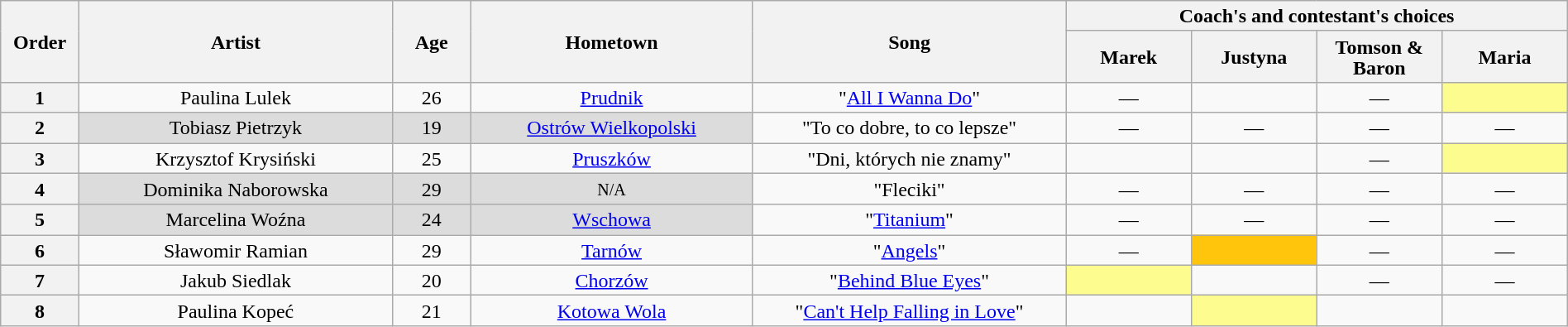<table class="wikitable" style="text-align:center; line-height:17px; width:100%;">
<tr>
<th width="5%" rowspan="2" scope="col">Order</th>
<th scope="col" rowspan="2" width="20%">Artist</th>
<th width="5%" rowspan="2" scope="col">Age</th>
<th scope="col" rowspan="2" width="18%">Hometown</th>
<th scope="col" rowspan="2" width="20%">Song</th>
<th scope="col" colspan="4" width="32%">Coach's and contestant's choices</th>
</tr>
<tr>
<th width="8%">Marek</th>
<th width="8%">Justyna</th>
<th width="8%">Tomson & Baron</th>
<th width="8%">Maria</th>
</tr>
<tr>
<th>1</th>
<td>Paulina Lulek</td>
<td>26</td>
<td><a href='#'>Prudnik</a></td>
<td>"<a href='#'>All I Wanna Do</a>"</td>
<td>—</td>
<td><strong></strong></td>
<td>—</td>
<td style="background:#fdfc8f;"><strong></strong></td>
</tr>
<tr>
<th>2</th>
<td style="background:#DCDCDC;">Tobiasz Pietrzyk</td>
<td style="background:#DCDCDC;">19</td>
<td style="background:#DCDCDC;"><a href='#'>Ostrów Wielkopolski</a></td>
<td>"To co dobre, to co lepsze"</td>
<td>—</td>
<td>—</td>
<td>—</td>
<td>—</td>
</tr>
<tr>
<th>3</th>
<td>Krzysztof Krysiński</td>
<td>25</td>
<td><a href='#'>Pruszków</a></td>
<td>"Dni, których nie znamy"</td>
<td><strong></strong></td>
<td><strong></strong></td>
<td>—</td>
<td style="background:#fdfc8f;"><strong></strong></td>
</tr>
<tr>
<th>4</th>
<td style="background:#DCDCDC;">Dominika Naborowska</td>
<td style="background:#DCDCDC;">29</td>
<td style="background:#DCDCDC;"><small>N/A</small></td>
<td>"Fleciki"</td>
<td>—</td>
<td>—</td>
<td>—</td>
<td>—</td>
</tr>
<tr>
<th>5</th>
<td style="background:#DCDCDC;">Marcelina Woźna</td>
<td style="background:#DCDCDC;">24</td>
<td style="background:#DCDCDC;"><a href='#'>Wschowa</a></td>
<td>"<a href='#'>Titanium</a>"</td>
<td>—</td>
<td>—</td>
<td>—</td>
<td>—</td>
</tr>
<tr>
<th>6</th>
<td>Sławomir Ramian</td>
<td>29</td>
<td><a href='#'>Tarnów</a></td>
<td>"<a href='#'>Angels</a>"</td>
<td>—</td>
<td style="background-color:#FFC40C;"><strong></strong></td>
<td>—</td>
<td>—</td>
</tr>
<tr>
<th>7</th>
<td>Jakub Siedlak</td>
<td>20</td>
<td><a href='#'>Chorzów</a></td>
<td>"<a href='#'>Behind Blue Eyes</a>"</td>
<td style="background:#fdfc8f;"><strong></strong></td>
<td><strong></strong></td>
<td>—</td>
<td>—</td>
</tr>
<tr>
<th>8</th>
<td>Paulina Kopeć</td>
<td>21</td>
<td><a href='#'>Kotowa Wola</a></td>
<td>"<a href='#'>Can't Help Falling in Love</a>"</td>
<td><strong></strong></td>
<td style="background:#fdfc8f;"><strong></strong></td>
<td><strong></strong></td>
<td><strong></strong></td>
</tr>
</table>
